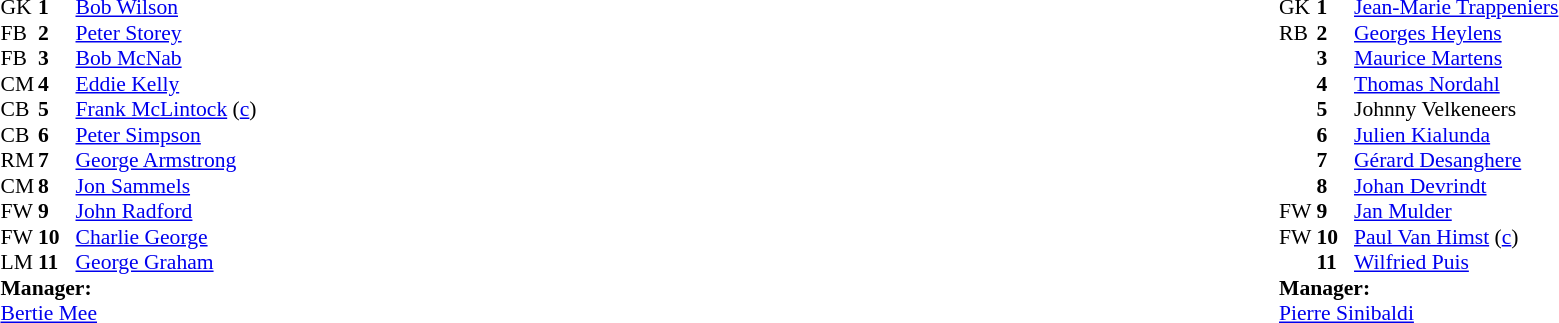<table width="100%">
<tr>
<td valign="top" width="50%"><br><table style="font-size: 90%" cellspacing="0" cellpadding="0">
<tr>
<td colspan="4"></td>
</tr>
<tr>
<th width=25></th>
<th width=25></th>
</tr>
<tr>
<td>GK</td>
<td><strong>1</strong></td>
<td> <a href='#'>Bob Wilson</a></td>
</tr>
<tr>
<td>FB</td>
<td><strong>2</strong></td>
<td> <a href='#'>Peter Storey</a></td>
</tr>
<tr>
<td>FB</td>
<td><strong>3</strong></td>
<td> <a href='#'>Bob McNab</a></td>
</tr>
<tr>
<td>CM</td>
<td><strong>4</strong></td>
<td> <a href='#'>Eddie Kelly</a></td>
</tr>
<tr>
<td>CB</td>
<td><strong>5</strong></td>
<td> <a href='#'>Frank McLintock</a> (<a href='#'>c</a>)</td>
</tr>
<tr>
<td>CB</td>
<td><strong>6</strong></td>
<td> <a href='#'>Peter Simpson</a></td>
</tr>
<tr>
<td>RM</td>
<td><strong>7</strong></td>
<td> <a href='#'>George Armstrong</a></td>
</tr>
<tr>
<td>CM</td>
<td><strong>8</strong></td>
<td> <a href='#'>Jon Sammels</a></td>
</tr>
<tr>
<td>FW</td>
<td><strong>9</strong></td>
<td> <a href='#'>John Radford</a></td>
</tr>
<tr>
<td>FW</td>
<td><strong>10</strong></td>
<td> <a href='#'>Charlie George</a></td>
</tr>
<tr>
<td>LM</td>
<td><strong>11</strong></td>
<td> <a href='#'>George Graham</a></td>
</tr>
<tr>
<td colspan=4><strong>Manager:</strong></td>
</tr>
<tr>
<td colspan=4> <a href='#'>Bertie Mee</a></td>
</tr>
</table>
</td>
<td></td>
<td valign="top" width="50%"><br><table style="font-size: 90%" cellspacing="0" cellpadding="0" align=center>
<tr>
<td colspan="4"></td>
</tr>
<tr>
<th width=25></th>
<th width=25></th>
</tr>
<tr>
<td>GK</td>
<td><strong>1</strong></td>
<td> <a href='#'>Jean-Marie Trappeniers</a></td>
</tr>
<tr>
<td>RB</td>
<td><strong>2</strong></td>
<td> <a href='#'>Georges Heylens</a></td>
</tr>
<tr>
<td></td>
<td><strong>3</strong></td>
<td> <a href='#'>Maurice Martens</a></td>
</tr>
<tr>
<td></td>
<td><strong>4</strong></td>
<td> <a href='#'>Thomas Nordahl</a></td>
</tr>
<tr>
<td></td>
<td><strong>5</strong></td>
<td> Johnny Velkeneers</td>
</tr>
<tr>
<td></td>
<td><strong>6</strong></td>
<td> <a href='#'>Julien Kialunda</a></td>
</tr>
<tr>
<td></td>
<td><strong>7</strong></td>
<td> <a href='#'>Gérard Desanghere</a></td>
</tr>
<tr>
<td></td>
<td><strong>8</strong></td>
<td> <a href='#'>Johan Devrindt</a></td>
</tr>
<tr>
<td>FW</td>
<td><strong>9</strong></td>
<td> <a href='#'>Jan Mulder</a></td>
</tr>
<tr>
<td>FW</td>
<td><strong>10</strong></td>
<td> <a href='#'>Paul Van Himst</a> (<a href='#'>c</a>)</td>
</tr>
<tr>
<td></td>
<td><strong>11</strong></td>
<td> <a href='#'>Wilfried Puis</a></td>
</tr>
<tr>
<td colspan=4><strong>Manager:</strong></td>
</tr>
<tr>
<td colspan=4> <a href='#'>Pierre Sinibaldi</a></td>
</tr>
</table>
</td>
</tr>
</table>
